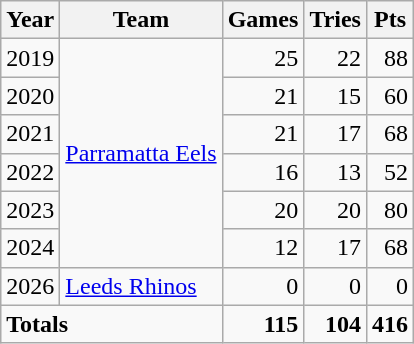<table class="wikitable">
<tr>
<th>Year</th>
<th>Team</th>
<th>Games</th>
<th>Tries</th>
<th>Pts</th>
</tr>
<tr>
<td align=center>2019</td>
<td rowspan="6"> <a href='#'>Parramatta Eels</a></td>
<td align=right>25</td>
<td align=right>22</td>
<td align=right>88</td>
</tr>
<tr>
<td align=center>2020</td>
<td align=right>21</td>
<td align=right>15</td>
<td align=right>60</td>
</tr>
<tr>
<td align=center>2021</td>
<td align=right>21</td>
<td align=right>17</td>
<td align=right>68</td>
</tr>
<tr>
<td align=center>2022</td>
<td align=right>16</td>
<td align=right>13</td>
<td align=right>52</td>
</tr>
<tr>
<td align=center>2023</td>
<td align=right>20</td>
<td align=right>20</td>
<td align=right>80</td>
</tr>
<tr>
<td align=center>2024</td>
<td align=right>12</td>
<td align=right>17</td>
<td align=right>68</td>
</tr>
<tr>
<td align=center>2026</td>
<td align=left> <a href='#'>Leeds Rhinos</a></td>
<td align=right>0</td>
<td align=right>0</td>
<td align=right>0</td>
</tr>
<tr>
<td colspan=2 align=left><strong>Totals</strong></td>
<td align=right><strong>115</strong></td>
<td align=right><strong>104</strong></td>
<td align=right><strong>416</strong></td>
</tr>
</table>
